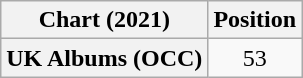<table class="wikitable plainrowheaders" style="text-align:center">
<tr>
<th scope="col">Chart (2021)</th>
<th scope="col">Position</th>
</tr>
<tr>
<th scope="row">UK Albums (OCC)</th>
<td>53</td>
</tr>
</table>
